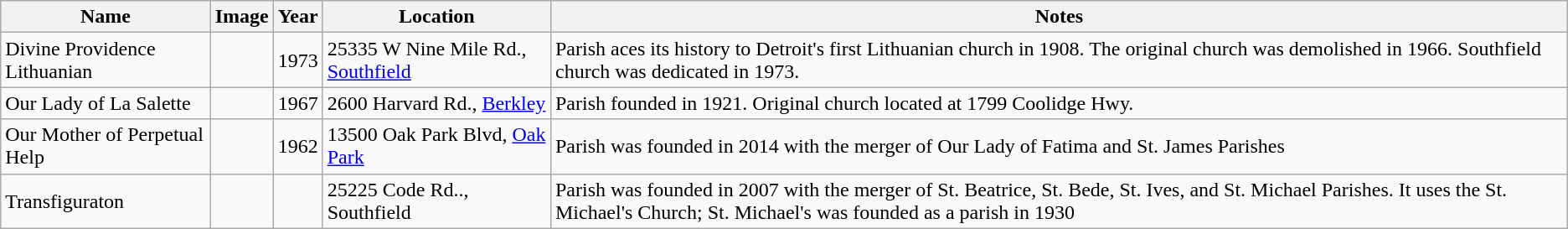<table class="wikitable sortable">
<tr>
<th>Name</th>
<th class="unsortable">Image</th>
<th>Year</th>
<th class="unsortable">Location</th>
<th class="unsortable">Notes</th>
</tr>
<tr>
<td>Divine Providence Lithuanian</td>
<td></td>
<td>1973</td>
<td>25335 W Nine Mile Rd., <a href='#'>Southfield</a></td>
<td>Parish aces its history to Detroit's first Lithuanian church in 1908. The original church was demolished in 1966. Southfield church was dedicated in 1973.</td>
</tr>
<tr>
<td>Our Lady of La Salette</td>
<td></td>
<td>1967</td>
<td>2600 Harvard Rd., <a href='#'>Berkley</a></td>
<td>Parish founded in 1921. Original church located at 1799 Coolidge Hwy.</td>
</tr>
<tr>
<td>Our Mother of Perpetual Help</td>
<td></td>
<td>1962</td>
<td>13500 Oak Park Blvd, <a href='#'>Oak Park</a></td>
<td>Parish was founded in 2014 with the merger of Our Lady of Fatima and St. James Parishes</td>
</tr>
<tr>
<td>Transfiguraton</td>
<td></td>
<td></td>
<td>25225 Code Rd.., Southfield</td>
<td>Parish was founded in 2007 with the merger of St. Beatrice, St. Bede, St. Ives, and St. Michael Parishes.  It uses the St. Michael's Church; St. Michael's was founded as a parish in 1930</td>
</tr>
</table>
